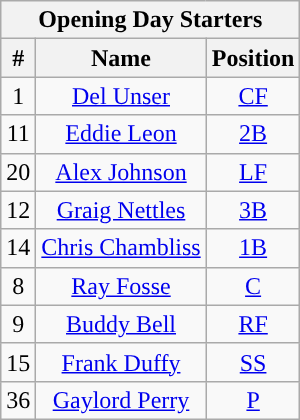<table class="wikitable" style="text-align:center">
<tr>
<th colspan="3">Opening Day Starters</th>
</tr>
<tr>
<th>#</th>
<th>Name</th>
<th>Position</th>
</tr>
<tr>
<td>1</td>
<td><a href='#'>Del Unser</a></td>
<td><a href='#'>CF</a></td>
</tr>
<tr>
<td>11</td>
<td><a href='#'>Eddie Leon</a></td>
<td><a href='#'>2B</a></td>
</tr>
<tr>
<td>20</td>
<td><a href='#'>Alex Johnson</a></td>
<td><a href='#'>LF</a></td>
</tr>
<tr>
<td>12</td>
<td><a href='#'>Graig Nettles</a></td>
<td><a href='#'>3B</a></td>
</tr>
<tr>
<td>14</td>
<td><a href='#'>Chris Chambliss</a></td>
<td><a href='#'>1B</a></td>
</tr>
<tr>
<td>8</td>
<td><a href='#'>Ray Fosse</a></td>
<td><a href='#'>C</a></td>
</tr>
<tr>
<td>9</td>
<td><a href='#'>Buddy Bell</a></td>
<td><a href='#'>RF</a></td>
</tr>
<tr>
<td>15</td>
<td><a href='#'>Frank Duffy</a></td>
<td><a href='#'>SS</a></td>
</tr>
<tr>
<td>36</td>
<td><a href='#'>Gaylord Perry</a></td>
<td><a href='#'>P</a></td>
</tr>
</table>
